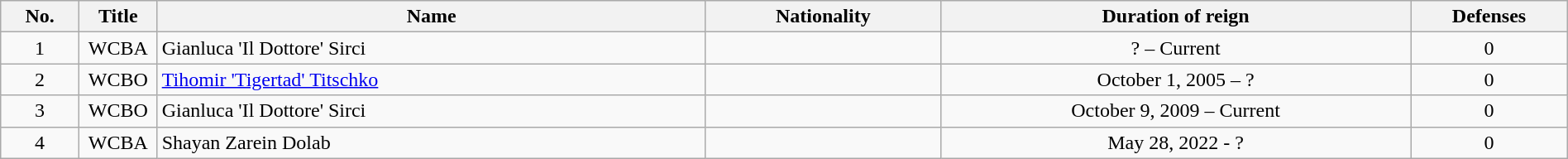<table class="wikitable" width=100%>
<tr>
<th width=5%>No.</th>
<th width=5%>Title</th>
<th width=35%>Name</th>
<th width=15%>Nationality</th>
<th width=30%>Duration of reign</th>
<th width=10%>Defenses</th>
</tr>
<tr align="center">
<td>1</td>
<td>WCBA</td>
<td align="left">Gianluca 'Il Dottore' Sirci</td>
<td align="left"></td>
<td>? – Current</td>
<td>0</td>
</tr>
<tr align="center">
<td>2</td>
<td>WCBO</td>
<td align="left"><a href='#'>Tihomir 'Tigertad' Titschko</a></td>
<td align="left"></td>
<td>October 1, 2005 – ?</td>
<td>0</td>
</tr>
<tr align="center">
<td>3</td>
<td>WCBO</td>
<td align="left">Gianluca 'Il Dottore' Sirci</td>
<td align="left"></td>
<td>October 9, 2009 – Current</td>
<td>0</td>
</tr>
<tr align="center">
<td>4</td>
<td>WCBA</td>
<td align="left">Shayan Zarein Dolab</td>
<td align="left"></td>
<td>May 28, 2022 - ?</td>
<td>0</td>
</tr>
</table>
